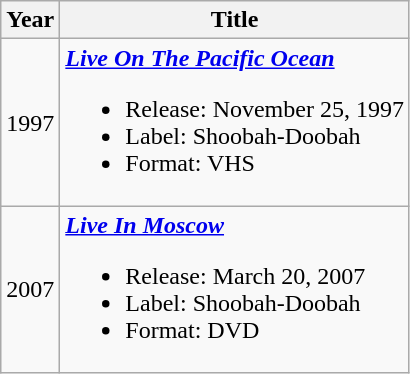<table class="wikitable">
<tr>
<th>Year</th>
<th>Title</th>
</tr>
<tr>
<td>1997</td>
<td style="text-align:left;"><strong><em><a href='#'>Live On The Pacific Ocean</a></em></strong><br><ul><li>Release: November 25, 1997</li><li>Label: Shoobah-Doobah</li><li>Format: VHS</li></ul></td>
</tr>
<tr>
<td>2007</td>
<td style="text-align:left;"><strong><em><a href='#'>Live In Moscow</a></em></strong><br><ul><li>Release: March 20, 2007</li><li>Label: Shoobah-Doobah</li><li>Format: DVD</li></ul></td>
</tr>
</table>
